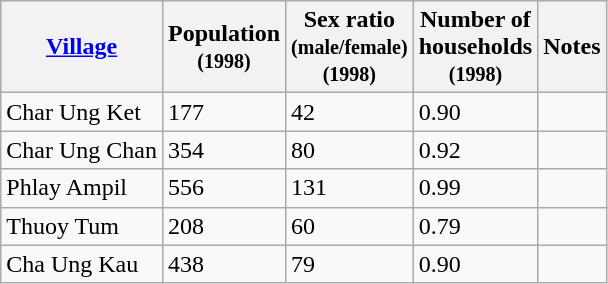<table class="wikitable">
<tr>
<th><a href='#'>Village</a></th>
<th>Population<br><small>(1998)</small></th>
<th>Sex ratio<br><small>(male/female)</small><br><small>(1998)</small></th>
<th>Number of<br>households<br><small>(1998)</small></th>
<th>Notes</th>
</tr>
<tr>
<td>Char Ung Ket</td>
<td>177</td>
<td>42</td>
<td>0.90</td>
<td></td>
</tr>
<tr>
<td>Char Ung Chan</td>
<td>354</td>
<td>80</td>
<td>0.92</td>
<td></td>
</tr>
<tr>
<td>Phlay Ampil</td>
<td>556</td>
<td>131</td>
<td>0.99</td>
<td></td>
</tr>
<tr>
<td>Thuoy Tum</td>
<td>208</td>
<td>60</td>
<td>0.79</td>
<td></td>
</tr>
<tr>
<td>Cha Ung Kau</td>
<td>438</td>
<td>79</td>
<td>0.90</td>
<td></td>
</tr>
</table>
